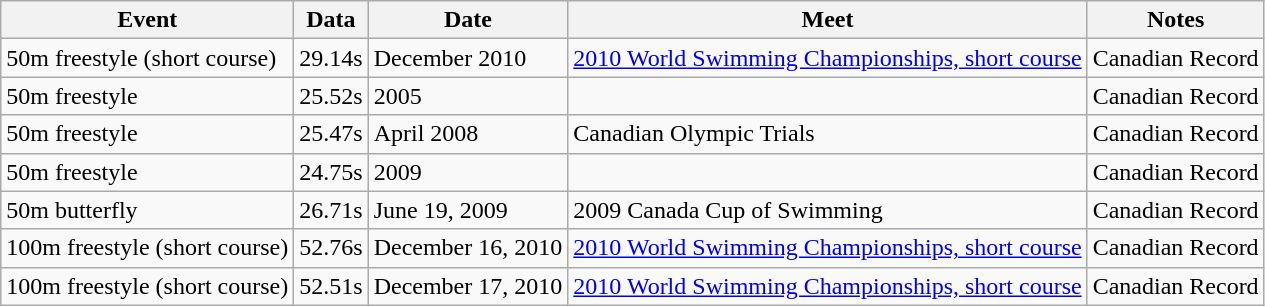<table class="sortable wikitable">
<tr>
<th>Event</th>
<th>Data</th>
<th>Date</th>
<th>Meet</th>
<th>Notes</th>
</tr>
<tr>
<td>50m freestyle (short course)</td>
<td>29.14s</td>
<td>December 2010</td>
<td><a href='#'>2010 World Swimming Championships, short course</a></td>
<td>Canadian Record </td>
</tr>
<tr>
<td>50m freestyle</td>
<td>25.52s</td>
<td>2005</td>
<td></td>
<td>Canadian Record </td>
</tr>
<tr>
<td>50m freestyle</td>
<td>25.47s</td>
<td>April 2008</td>
<td>Canadian Olympic Trials</td>
<td>Canadian Record </td>
</tr>
<tr>
<td>50m freestyle</td>
<td>24.75s</td>
<td>2009</td>
<td></td>
<td>Canadian Record </td>
</tr>
<tr>
<td>50m butterfly</td>
<td>26.71s</td>
<td>June 19, 2009</td>
<td>2009 Canada Cup of Swimming</td>
<td>Canadian Record </td>
</tr>
<tr>
<td>100m freestyle (short course)</td>
<td>52.76s</td>
<td>December 16, 2010</td>
<td><a href='#'>2010 World Swimming Championships, short course</a></td>
<td>Canadian Record </td>
</tr>
<tr>
<td>100m freestyle (short course)</td>
<td>52.51s</td>
<td>December 17, 2010</td>
<td><a href='#'>2010 World Swimming Championships, short course</a></td>
<td>Canadian Record </td>
</tr>
</table>
